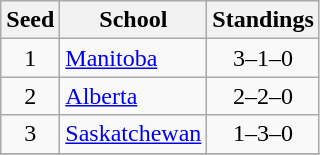<table class="wikitable">
<tr>
<th>Seed</th>
<th>School</th>
<th>Standings</th>
</tr>
<tr>
<td align=center>1</td>
<td><a href='#'>Manitoba</a></td>
<td align=center>3–1–0</td>
</tr>
<tr>
<td align=center>2</td>
<td><a href='#'>Alberta</a></td>
<td align=center>2–2–0</td>
</tr>
<tr>
<td align=center>3</td>
<td><a href='#'>Saskatchewan</a></td>
<td align=center>1–3–0</td>
</tr>
<tr>
</tr>
</table>
